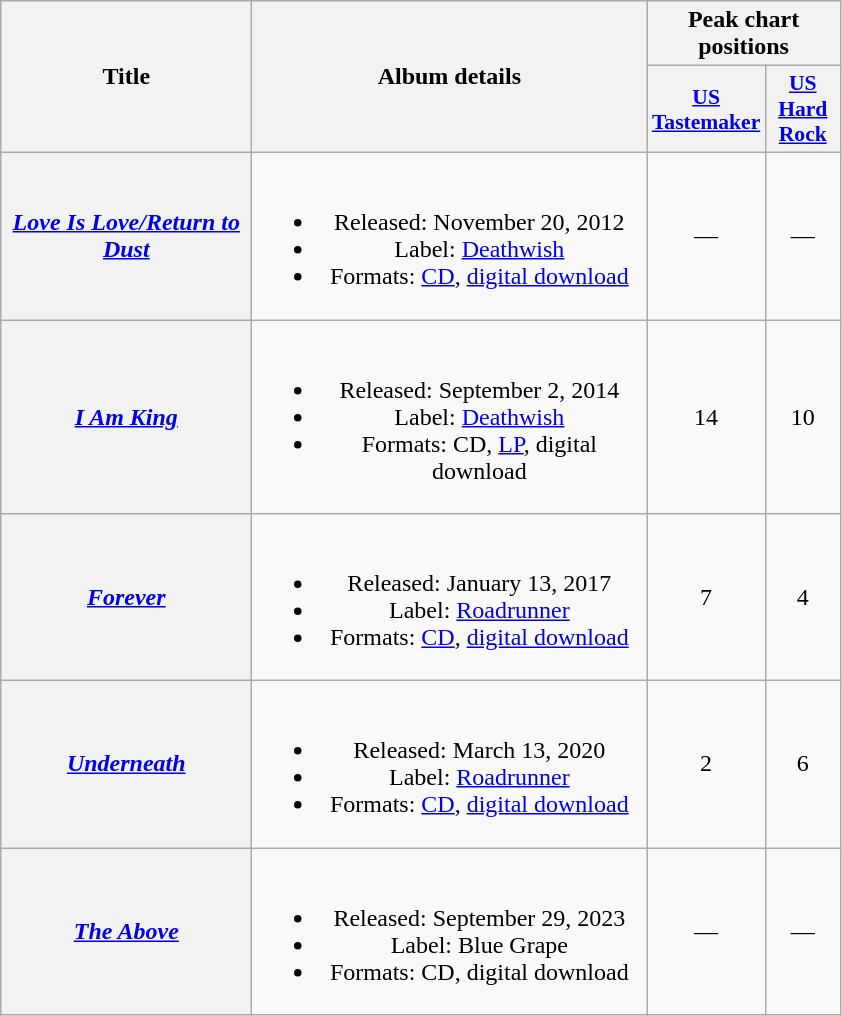<table class="wikitable plainrowheaders" style="text-align:center;">
<tr>
<th scope="col" rowspan="2" style="width:10em;">Title</th>
<th scope="col" rowspan="2" style="width:16em;">Album details</th>
<th colspan="2">Peak chart positions</th>
</tr>
<tr>
<th scope="col" style="width:3em;font-size:90%;"><a href='#'>US Tastemaker</a><br></th>
<th scope="col" style="width:3em;font-size:90%;"><a href='#'>US Hard Rock</a><br></th>
</tr>
<tr>
<th scope="row"><em><a href='#'>Love Is Love/Return to Dust</a></em><br></th>
<td><br><ul><li>Released: November 20, 2012</li><li>Label: <a href='#'>Deathwish</a></li><li>Formats: <a href='#'>CD</a>, <a href='#'>digital download</a></li></ul></td>
<td>—</td>
<td>—</td>
</tr>
<tr>
<th scope="row"><em><a href='#'>I Am King</a></em></th>
<td><br><ul><li>Released: September 2, 2014</li><li>Label: <a href='#'>Deathwish</a></li><li>Formats: CD, <a href='#'>LP</a>, digital download</li></ul></td>
<td>14</td>
<td>10</td>
</tr>
<tr>
<th scope="row"><em><a href='#'>Forever</a></em></th>
<td><br><ul><li>Released: January 13, 2017</li><li>Label: <a href='#'>Roadrunner</a></li><li>Formats: <a href='#'>CD</a>, <a href='#'>digital download</a></li></ul></td>
<td>7</td>
<td>4</td>
</tr>
<tr>
<th scope="row"><em><a href='#'>Underneath</a></em></th>
<td><br><ul><li>Released: March 13, 2020</li><li>Label: <a href='#'>Roadrunner</a></li><li>Formats: <a href='#'>CD</a>, <a href='#'>digital download</a></li></ul></td>
<td>2</td>
<td>6</td>
</tr>
<tr>
<th scope="row"><em><a href='#'>The Above</a></em></th>
<td><br><ul><li>Released: September 29, 2023</li><li>Label: Blue Grape</li><li>Formats: CD, digital download</li></ul></td>
<td>—</td>
<td>—</td>
</tr>
</table>
